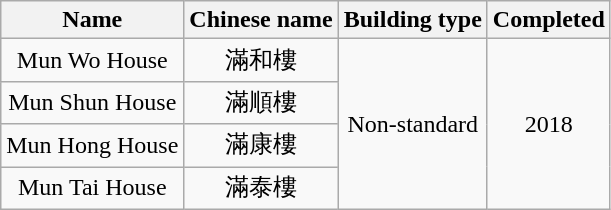<table class="wikitable" style="text-align: center">
<tr>
<th>Name</th>
<th>Chinese name</th>
<th>Building type</th>
<th>Completed</th>
</tr>
<tr>
<td>Mun Wo House</td>
<td>滿和樓</td>
<td rowspan="4">Non-standard</td>
<td rowspan="4">2018</td>
</tr>
<tr>
<td>Mun Shun House</td>
<td>滿順樓</td>
</tr>
<tr>
<td>Mun Hong House</td>
<td>滿康樓</td>
</tr>
<tr>
<td>Mun Tai House</td>
<td>滿泰樓</td>
</tr>
</table>
